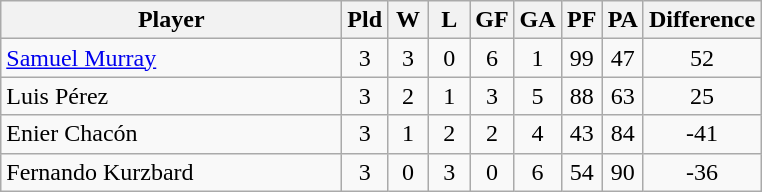<table class=wikitable style="text-align:center">
<tr>
<th width=220>Player</th>
<th width=20>Pld</th>
<th width=20>W</th>
<th width=20>L</th>
<th width=20>GF</th>
<th width=20>GA</th>
<th width=20>PF</th>
<th width=20>PA</th>
<th width=30>Difference</th>
</tr>
<tr>
<td align=left> <a href='#'>Samuel Murray</a></td>
<td>3</td>
<td>3</td>
<td>0</td>
<td>6</td>
<td>1</td>
<td>99</td>
<td>47</td>
<td>52</td>
</tr>
<tr>
<td align=left> Luis Pérez</td>
<td>3</td>
<td>2</td>
<td>1</td>
<td>3</td>
<td>5</td>
<td>88</td>
<td>63</td>
<td>25</td>
</tr>
<tr>
<td align=left> Enier Chacón</td>
<td>3</td>
<td>1</td>
<td>2</td>
<td>2</td>
<td>4</td>
<td>43</td>
<td>84</td>
<td>-41</td>
</tr>
<tr>
<td align=left> Fernando Kurzbard</td>
<td>3</td>
<td>0</td>
<td>3</td>
<td>0</td>
<td>6</td>
<td>54</td>
<td>90</td>
<td>-36</td>
</tr>
</table>
